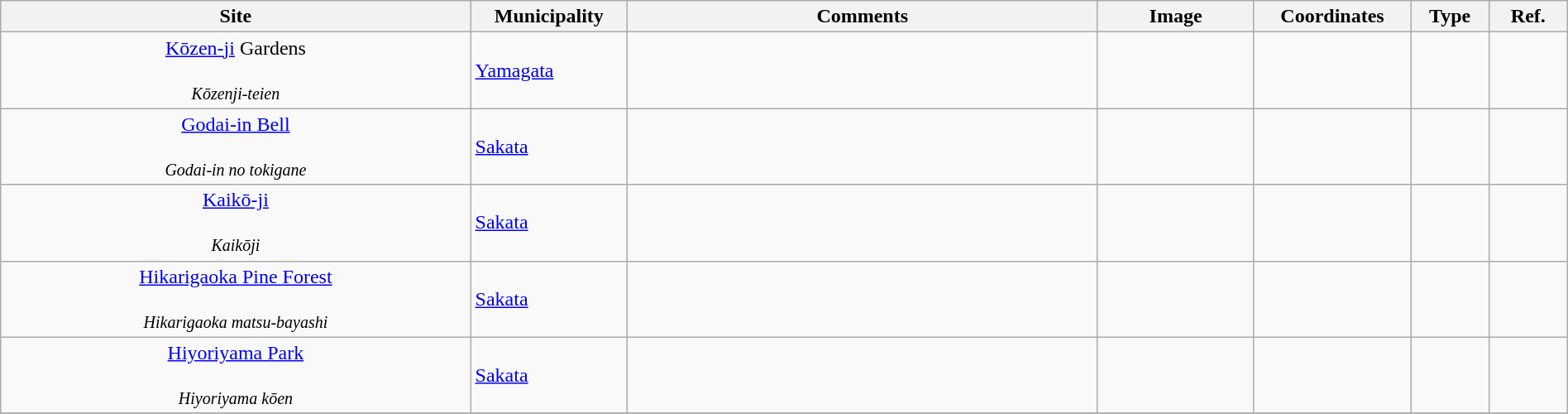<table class="wikitable sortable"  style="width:100%;">
<tr>
<th width="30%" align="left">Site</th>
<th width="10%" align="left">Municipality</th>
<th width="30%" align="left" class="unsortable">Comments</th>
<th width="10%" align="left"  class="unsortable">Image</th>
<th width="10%" align="left" class="unsortable">Coordinates</th>
<th width="5%" align="left">Type</th>
<th width="5%" align="left"  class="unsortable">Ref.</th>
</tr>
<tr>
<td align="center"><a href='#'>Kōzen-ji</a> Gardens<br><br><small><em>Kōzenji-teien</em></small></td>
<td><a href='#'>Yamagata</a></td>
<td></td>
<td></td>
<td></td>
<td></td>
<td></td>
</tr>
<tr>
<td align="center"><a href='#'>Godai-in Bell</a><br><br><small><em>Godai-in no tokigane</em></small></td>
<td><a href='#'>Sakata</a></td>
<td></td>
<td></td>
<td></td>
<td></td>
<td></td>
</tr>
<tr>
<td align="center"><a href='#'>Kaikō-ji</a><br><br><small><em>Kaikōji</em></small></td>
<td><a href='#'>Sakata</a></td>
<td></td>
<td></td>
<td></td>
<td></td>
<td></td>
</tr>
<tr>
<td align="center"><a href='#'>Hikarigaoka Pine Forest</a><br><br><small><em>Hikarigaoka matsu-bayashi</em></small></td>
<td><a href='#'>Sakata</a></td>
<td></td>
<td></td>
<td></td>
<td></td>
<td></td>
</tr>
<tr>
<td align="center"><a href='#'>Hiyoriyama Park</a><br><br><small><em>Hiyoriyama kōen</em></small></td>
<td><a href='#'>Sakata</a></td>
<td></td>
<td></td>
<td></td>
<td></td>
<td></td>
</tr>
<tr>
</tr>
</table>
